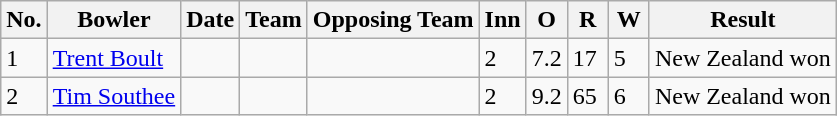<table class="wikitable sortable">
<tr>
<th>No.</th>
<th>Bowler</th>
<th>Date</th>
<th>Team</th>
<th>Opposing Team</th>
<th scope="col" style="width:20px;">Inn</th>
<th scope="col" style="width:20px;">O</th>
<th scope="col" style="width:20px;">R</th>
<th scope="col" style="width:20px;">W</th>
<th>Result</th>
</tr>
<tr>
<td>1</td>
<td><a href='#'>Trent Boult</a></td>
<td></td>
<td></td>
<td></td>
<td>2</td>
<td>7.2</td>
<td>17</td>
<td>5</td>
<td>New Zealand won</td>
</tr>
<tr>
<td>2</td>
<td><a href='#'>Tim Southee</a></td>
<td></td>
<td></td>
<td></td>
<td>2</td>
<td>9.2</td>
<td>65</td>
<td>6</td>
<td>New Zealand won</td>
</tr>
</table>
